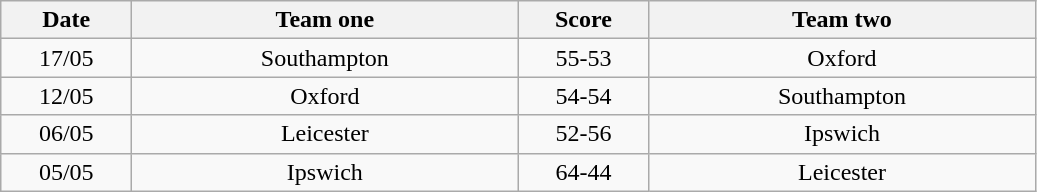<table class="wikitable" style="text-align: center">
<tr>
<th width=80>Date</th>
<th width=250>Team one</th>
<th width=80>Score</th>
<th width=250>Team two</th>
</tr>
<tr>
<td>17/05</td>
<td>Southampton</td>
<td>55-53</td>
<td>Oxford</td>
</tr>
<tr>
<td>12/05</td>
<td>Oxford</td>
<td>54-54</td>
<td>Southampton</td>
</tr>
<tr>
<td>06/05</td>
<td>Leicester</td>
<td>52-56</td>
<td>Ipswich</td>
</tr>
<tr>
<td>05/05</td>
<td>Ipswich</td>
<td>64-44</td>
<td>Leicester</td>
</tr>
</table>
